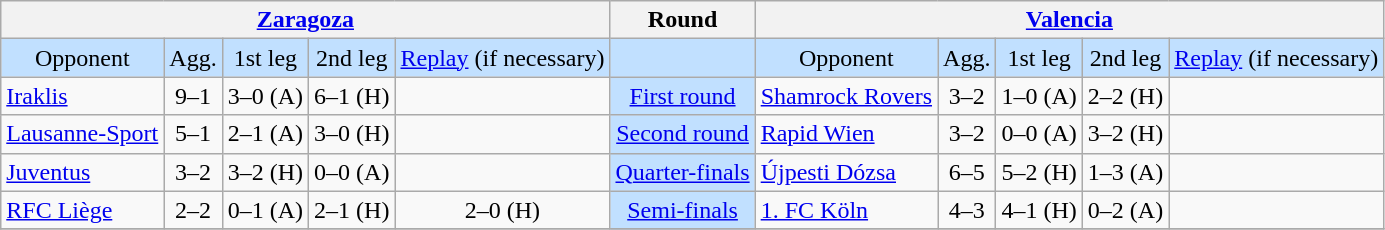<table class="wikitable" style="text-align:center">
<tr>
<th colspan=5><a href='#'>Zaragoza</a></th>
<th>Round</th>
<th colspan=5><a href='#'>Valencia</a></th>
</tr>
<tr style="background:#c1e0ff">
<td>Opponent</td>
<td>Agg.</td>
<td>1st leg</td>
<td>2nd leg</td>
<td><a href='#'>Replay</a> (if necessary)</td>
<td></td>
<td>Opponent</td>
<td>Agg.</td>
<td>1st leg</td>
<td>2nd leg</td>
<td><a href='#'>Replay</a> (if necessary)</td>
</tr>
<tr>
<td align=left> <a href='#'>Iraklis</a></td>
<td>9–1</td>
<td>3–0 (A)</td>
<td>6–1 (H)</td>
<td></td>
<td style="background:#c1e0ff;"><a href='#'>First round</a></td>
<td align=left> <a href='#'>Shamrock Rovers</a></td>
<td>3–2</td>
<td>1–0 (A)</td>
<td>2–2 (H)</td>
<td></td>
</tr>
<tr>
<td align=left> <a href='#'>Lausanne-Sport</a></td>
<td>5–1</td>
<td>2–1 (A)</td>
<td>3–0 (H)</td>
<td></td>
<td style="background:#c1e0ff;"><a href='#'>Second round</a></td>
<td align=left> <a href='#'>Rapid Wien</a></td>
<td>3–2</td>
<td>0–0 (A)</td>
<td>3–2 (H)</td>
<td></td>
</tr>
<tr>
<td align=left> <a href='#'>Juventus</a></td>
<td>3–2</td>
<td>3–2 (H)</td>
<td>0–0 (A)</td>
<td></td>
<td style="background:#c1e0ff;"><a href='#'>Quarter-finals</a></td>
<td align=left> <a href='#'>Újpesti Dózsa</a></td>
<td>6–5</td>
<td>5–2 (H)</td>
<td>1–3 (A)</td>
<td></td>
</tr>
<tr>
<td align=left> <a href='#'>RFC Liège</a></td>
<td>2–2</td>
<td>0–1 (A)</td>
<td>2–1 (H)</td>
<td>2–0 (H)</td>
<td style="background:#c1e0ff;"><a href='#'>Semi-finals</a></td>
<td align=left> <a href='#'>1. FC Köln</a></td>
<td>4–3</td>
<td>4–1 (H)</td>
<td>0–2 (A)</td>
<td></td>
</tr>
<tr>
</tr>
</table>
